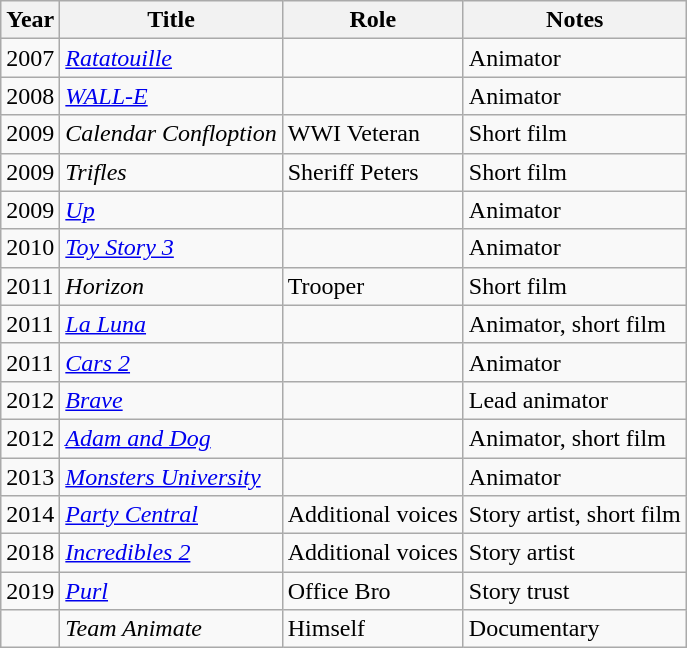<table class="wikitable sortable">
<tr>
<th>Year</th>
<th>Title</th>
<th>Role</th>
<th class="unsortable">Notes</th>
</tr>
<tr>
<td>2007</td>
<td><em><a href='#'>Ratatouille</a></em></td>
<td></td>
<td>Animator</td>
</tr>
<tr>
<td>2008</td>
<td><em><a href='#'>WALL-E</a></em></td>
<td></td>
<td>Animator</td>
</tr>
<tr>
<td>2009</td>
<td><em>Calendar Confloption</em></td>
<td>WWI Veteran</td>
<td>Short film</td>
</tr>
<tr>
<td>2009</td>
<td><em>Trifles</em></td>
<td>Sheriff Peters</td>
<td>Short film</td>
</tr>
<tr>
<td>2009</td>
<td><em><a href='#'>Up</a></em></td>
<td></td>
<td>Animator</td>
</tr>
<tr>
<td>2010</td>
<td><em><a href='#'>Toy Story 3</a></em></td>
<td></td>
<td>Animator</td>
</tr>
<tr>
<td>2011</td>
<td><em>Horizon</em></td>
<td>Trooper</td>
<td>Short film</td>
</tr>
<tr>
<td>2011</td>
<td><em><a href='#'>La Luna</a></em></td>
<td></td>
<td>Animator, short film</td>
</tr>
<tr>
<td>2011</td>
<td><em><a href='#'>Cars 2</a></em></td>
<td></td>
<td>Animator</td>
</tr>
<tr>
<td>2012</td>
<td><em><a href='#'>Brave</a></em></td>
<td></td>
<td>Lead animator</td>
</tr>
<tr>
<td>2012</td>
<td><em><a href='#'>Adam and Dog</a></em></td>
<td></td>
<td>Animator, short film</td>
</tr>
<tr>
<td>2013</td>
<td><em><a href='#'>Monsters University</a></em></td>
<td></td>
<td>Animator</td>
</tr>
<tr>
<td>2014</td>
<td><em><a href='#'>Party Central</a></em></td>
<td>Additional voices</td>
<td>Story artist, short film</td>
</tr>
<tr>
<td>2018</td>
<td><em><a href='#'>Incredibles 2</a></em></td>
<td>Additional voices</td>
<td>Story artist</td>
</tr>
<tr>
<td>2019</td>
<td><em><a href='#'>Purl</a></em></td>
<td>Office Bro</td>
<td>Story trust</td>
</tr>
<tr>
<td></td>
<td><em>Team Animate</em></td>
<td>Himself</td>
<td>Documentary</td>
</tr>
</table>
